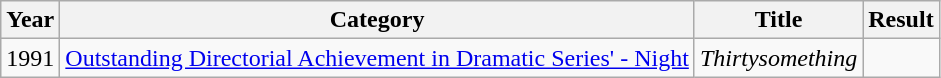<table class="wikitable">
<tr>
<th>Year</th>
<th>Category</th>
<th>Title</th>
<th>Result</th>
</tr>
<tr>
<td>1991</td>
<td><a href='#'>Outstanding Directorial Achievement in Dramatic Series' - Night</a></td>
<td><em>Thirtysomething</em></td>
<td></td>
</tr>
</table>
